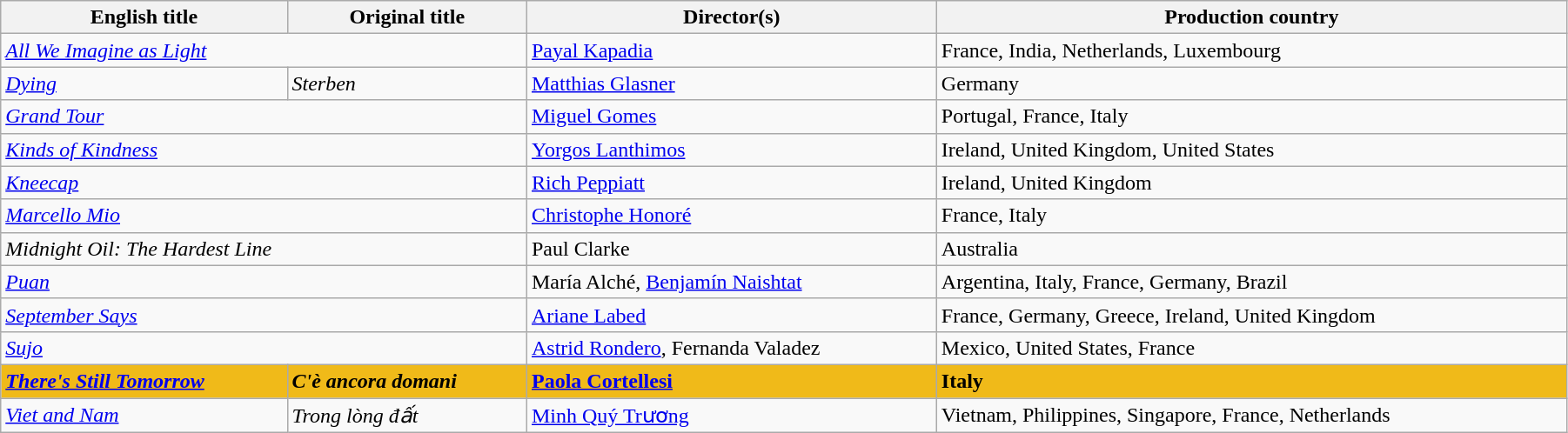<table class="wikitable" style="width:95%; margin-bottom:2px">
<tr>
<th>English title</th>
<th>Original title</th>
<th>Director(s)</th>
<th>Production country</th>
</tr>
<tr>
<td colspan=2><em><a href='#'>All We Imagine as Light</a></em></td>
<td><a href='#'>Payal Kapadia</a></td>
<td>France, India, Netherlands, Luxembourg</td>
</tr>
<tr>
<td><em><a href='#'>Dying</a></em></td>
<td><em>Sterben</em></td>
<td><a href='#'>Matthias Glasner</a></td>
<td>Germany</td>
</tr>
<tr>
<td colspan=2><em><a href='#'>Grand Tour</a></em></td>
<td><a href='#'>Miguel Gomes</a></td>
<td>Portugal, France, Italy</td>
</tr>
<tr>
<td colspan=2><em><a href='#'>Kinds of Kindness</a></em></td>
<td><a href='#'>Yorgos Lanthimos</a></td>
<td>Ireland, United Kingdom, United States</td>
</tr>
<tr>
<td colspan=2><em><a href='#'>Kneecap</a></em></td>
<td><a href='#'>Rich Peppiatt</a></td>
<td>Ireland, United Kingdom</td>
</tr>
<tr>
<td colspan=2><em><a href='#'>Marcello Mio</a></em></td>
<td><a href='#'>Christophe Honoré</a></td>
<td>France, Italy</td>
</tr>
<tr>
<td colspan=2><em>Midnight Oil: The Hardest Line</em></td>
<td>Paul Clarke</td>
<td>Australia</td>
</tr>
<tr>
<td colspan=2><em><a href='#'>Puan</a></em></td>
<td>María Alché, <a href='#'>Benjamín Naishtat</a></td>
<td>Argentina, Italy, France, Germany, Brazil</td>
</tr>
<tr>
<td colspan=2><em><a href='#'>September Says</a></em></td>
<td><a href='#'>Ariane Labed</a></td>
<td>France, Germany, Greece, Ireland, United Kingdom</td>
</tr>
<tr>
<td colspan=2><em><a href='#'>Sujo</a></em></td>
<td><a href='#'>Astrid Rondero</a>, Fernanda Valadez</td>
<td>Mexico, United States, France</td>
</tr>
<tr style="background:#F0BA19;font-weight: bold;">
<td><strong><em><a href='#'>There's Still Tomorrow</a></em></strong></td>
<td><strong><em>C'è ancora domani</em></strong></td>
<td><strong><a href='#'>Paola Cortellesi</a></strong></td>
<td><strong>Italy</strong></td>
</tr>
<tr>
<td><em><a href='#'>Viet and Nam</a></em></td>
<td><em>Trong lòng đất</em></td>
<td><a href='#'>Minh Quý Trương</a></td>
<td>Vietnam, Philippines, Singapore, France, Netherlands</td>
</tr>
</table>
